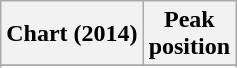<table class="wikitable sortable plainrowheaders" style="text-align:center;">
<tr>
<th>Chart (2014)</th>
<th>Peak<br>position</th>
</tr>
<tr>
</tr>
<tr>
</tr>
<tr>
</tr>
<tr>
</tr>
</table>
